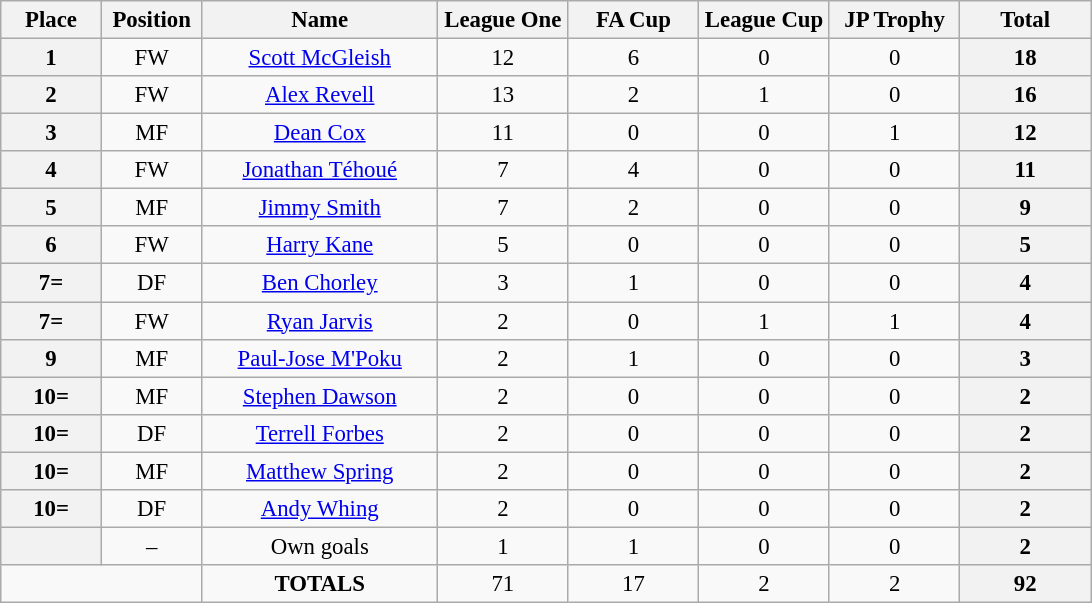<table class="wikitable" style="font-size: 95%; text-align: center;">
<tr>
<th width=60>Place</th>
<th width=60>Position</th>
<th width=150>Name</th>
<th width=80>League One</th>
<th width=80>FA Cup</th>
<th width=80>League Cup</th>
<th width=80>JP Trophy</th>
<th width=80><strong>Total</strong></th>
</tr>
<tr>
<th>1</th>
<td>FW</td>
<td><a href='#'>Scott McGleish</a></td>
<td>12</td>
<td>6</td>
<td>0</td>
<td>0</td>
<th>18</th>
</tr>
<tr>
<th>2</th>
<td>FW</td>
<td><a href='#'>Alex Revell</a></td>
<td>13</td>
<td>2</td>
<td>1</td>
<td>0</td>
<th>16</th>
</tr>
<tr>
<th>3</th>
<td>MF</td>
<td><a href='#'>Dean Cox</a></td>
<td>11</td>
<td>0</td>
<td>0</td>
<td>1</td>
<th>12</th>
</tr>
<tr>
<th>4</th>
<td>FW</td>
<td><a href='#'>Jonathan Téhoué</a></td>
<td>7</td>
<td>4</td>
<td>0</td>
<td>0</td>
<th>11</th>
</tr>
<tr>
<th>5</th>
<td>MF</td>
<td><a href='#'>Jimmy Smith</a></td>
<td>7</td>
<td>2</td>
<td>0</td>
<td>0</td>
<th>9</th>
</tr>
<tr>
<th>6</th>
<td>FW</td>
<td><a href='#'>Harry Kane</a></td>
<td>5</td>
<td>0</td>
<td>0</td>
<td>0</td>
<th>5</th>
</tr>
<tr>
<th>7=</th>
<td>DF</td>
<td><a href='#'>Ben Chorley</a></td>
<td>3</td>
<td>1</td>
<td>0</td>
<td>0</td>
<th>4</th>
</tr>
<tr>
<th>7=</th>
<td>FW</td>
<td><a href='#'>Ryan Jarvis</a></td>
<td>2</td>
<td>0</td>
<td>1</td>
<td>1</td>
<th>4</th>
</tr>
<tr>
<th>9</th>
<td>MF</td>
<td><a href='#'>Paul-Jose M'Poku</a></td>
<td>2</td>
<td>1</td>
<td>0</td>
<td>0</td>
<th>3</th>
</tr>
<tr>
<th>10=</th>
<td>MF</td>
<td><a href='#'>Stephen Dawson</a></td>
<td>2</td>
<td>0</td>
<td>0</td>
<td>0</td>
<th>2</th>
</tr>
<tr>
<th>10=</th>
<td>DF</td>
<td><a href='#'>Terrell Forbes</a></td>
<td>2</td>
<td>0</td>
<td>0</td>
<td>0</td>
<th>2</th>
</tr>
<tr>
<th>10=</th>
<td>MF</td>
<td><a href='#'>Matthew Spring</a></td>
<td>2</td>
<td>0</td>
<td>0</td>
<td>0</td>
<th>2</th>
</tr>
<tr>
<th>10=</th>
<td>DF</td>
<td><a href='#'>Andy Whing</a></td>
<td>2</td>
<td>0</td>
<td>0</td>
<td>0</td>
<th>2</th>
</tr>
<tr>
<th></th>
<td>–</td>
<td>Own goals</td>
<td>1</td>
<td>1</td>
<td>0</td>
<td>0</td>
<th>2</th>
</tr>
<tr>
<td colspan="2"></td>
<td><strong>TOTALS</strong></td>
<td>71</td>
<td>17</td>
<td>2</td>
<td>2</td>
<th>92</th>
</tr>
</table>
